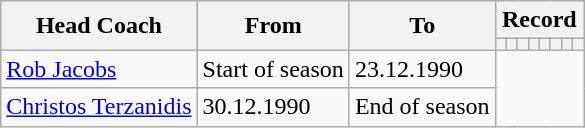<table class="wikitable" style="text-align: ">
<tr>
<th rowspan=2>Head Coach</th>
<th rowspan=2>From</th>
<th rowspan=2>To</th>
<th colspan=8>Record</th>
</tr>
<tr>
<th></th>
<th></th>
<th></th>
<th></th>
<th></th>
<th></th>
<th></th>
<th></th>
</tr>
<tr>
<td> <a href='#'>Rob Jacobs</a></td>
<td>Start of season</td>
<td>23.12.1990<br></td>
</tr>
<tr>
<td> <a href='#'>Christos Terzanidis</a></td>
<td>30.12.1990</td>
<td>End of season<br></td>
</tr>
</table>
